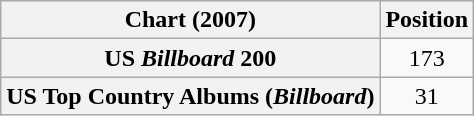<table class="wikitable sortable plainrowheaders" style="text-align:center">
<tr>
<th scope="col">Chart (2007)</th>
<th scope="col">Position</th>
</tr>
<tr>
<th scope="row">US <em>Billboard</em> 200</th>
<td>173</td>
</tr>
<tr>
<th scope="row">US Top Country Albums (<em>Billboard</em>)</th>
<td>31</td>
</tr>
</table>
